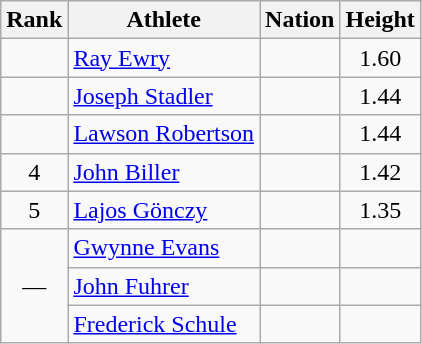<table class="wikitable sortable" style="text-align:center">
<tr>
<th>Rank</th>
<th>Athlete</th>
<th>Nation</th>
<th>Height</th>
</tr>
<tr>
<td></td>
<td align=left><a href='#'>Ray Ewry</a></td>
<td align=left></td>
<td>1.60</td>
</tr>
<tr>
<td></td>
<td align=left><a href='#'>Joseph Stadler</a></td>
<td align=left></td>
<td>1.44</td>
</tr>
<tr>
<td></td>
<td align=left><a href='#'>Lawson Robertson</a></td>
<td align=left></td>
<td>1.44</td>
</tr>
<tr>
<td>4</td>
<td align=left><a href='#'>John Biller</a></td>
<td align=left></td>
<td>1.42</td>
</tr>
<tr>
<td>5</td>
<td align=left><a href='#'>Lajos Gönczy</a></td>
<td align=left></td>
<td>1.35</td>
</tr>
<tr>
<td rowspan=3 data-sort-value=6>—</td>
<td align=left><a href='#'>Gwynne Evans</a></td>
<td align=left></td>
<td data-sort-value=0.00></td>
</tr>
<tr>
<td align=left><a href='#'>John Fuhrer</a></td>
<td align=left></td>
<td data-sort-value=0.00></td>
</tr>
<tr>
<td align=left><a href='#'>Frederick Schule</a></td>
<td align=left></td>
<td data-sort-value=0.00></td>
</tr>
</table>
